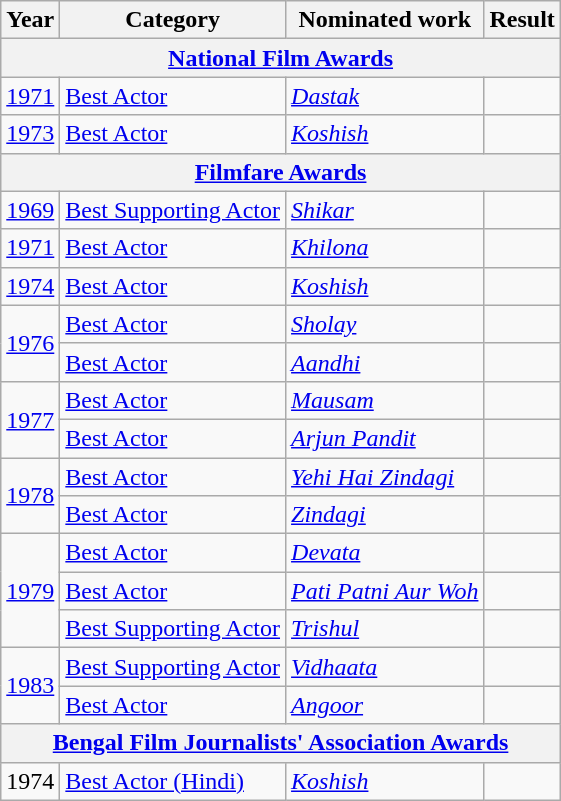<table class="wikitable">
<tr>
<th>Year</th>
<th>Category</th>
<th>Nominated work</th>
<th>Result</th>
</tr>
<tr>
<th colspan="4"><a href='#'>National Film Awards</a></th>
</tr>
<tr>
<td><a href='#'>1971</a></td>
<td><a href='#'>Best Actor</a></td>
<td><em><a href='#'>Dastak</a></em></td>
<td></td>
</tr>
<tr>
<td><a href='#'>1973</a></td>
<td><a href='#'>Best Actor</a></td>
<td><em><a href='#'>Koshish</a></em></td>
<td></td>
</tr>
<tr>
<th colspan="4"><a href='#'>Filmfare Awards</a></th>
</tr>
<tr>
<td><a href='#'>1969</a></td>
<td><a href='#'>Best Supporting Actor</a></td>
<td><em><a href='#'>Shikar</a></em></td>
<td></td>
</tr>
<tr>
<td><a href='#'>1971</a></td>
<td><a href='#'>Best Actor</a></td>
<td><em><a href='#'>Khilona</a></em></td>
<td></td>
</tr>
<tr>
<td><a href='#'>1974</a></td>
<td><a href='#'>Best Actor</a></td>
<td><em><a href='#'>Koshish</a></em></td>
<td></td>
</tr>
<tr>
<td rowspan="2"><a href='#'>1976</a></td>
<td><a href='#'>Best Actor</a></td>
<td><em><a href='#'>Sholay</a></em></td>
<td></td>
</tr>
<tr>
<td><a href='#'>Best Actor</a></td>
<td><em><a href='#'>Aandhi</a></em></td>
<td></td>
</tr>
<tr>
<td rowspan="2"><a href='#'>1977</a></td>
<td><a href='#'>Best Actor</a></td>
<td><em><a href='#'>Mausam</a></em></td>
<td></td>
</tr>
<tr>
<td><a href='#'>Best Actor</a></td>
<td><em><a href='#'>Arjun Pandit</a></em></td>
<td></td>
</tr>
<tr>
<td rowspan="2"><a href='#'>1978</a></td>
<td><a href='#'>Best Actor</a></td>
<td><em><a href='#'>Yehi Hai Zindagi</a></em></td>
<td></td>
</tr>
<tr>
<td><a href='#'>Best Actor</a></td>
<td><em><a href='#'>Zindagi</a></em></td>
<td></td>
</tr>
<tr>
<td rowspan="3"><a href='#'>1979</a></td>
<td><a href='#'>Best Actor</a></td>
<td><em><a href='#'>Devata</a></em></td>
<td></td>
</tr>
<tr>
<td><a href='#'>Best Actor</a></td>
<td><em><a href='#'>Pati Patni Aur Woh</a></em></td>
<td></td>
</tr>
<tr>
<td><a href='#'>Best Supporting Actor</a></td>
<td><em><a href='#'>Trishul</a></em></td>
<td></td>
</tr>
<tr>
<td rowspan="2"><a href='#'>1983</a></td>
<td><a href='#'>Best Supporting Actor</a></td>
<td><em><a href='#'>Vidhaata</a></em></td>
<td></td>
</tr>
<tr>
<td><a href='#'>Best Actor</a></td>
<td><em><a href='#'>Angoor</a></em></td>
<td></td>
</tr>
<tr>
<th colspan="4"><a href='#'>Bengal Film Journalists' Association Awards</a></th>
</tr>
<tr>
<td>1974</td>
<td><a href='#'>Best Actor (Hindi)</a></td>
<td><em><a href='#'>Koshish</a></em></td>
<td></td>
</tr>
</table>
